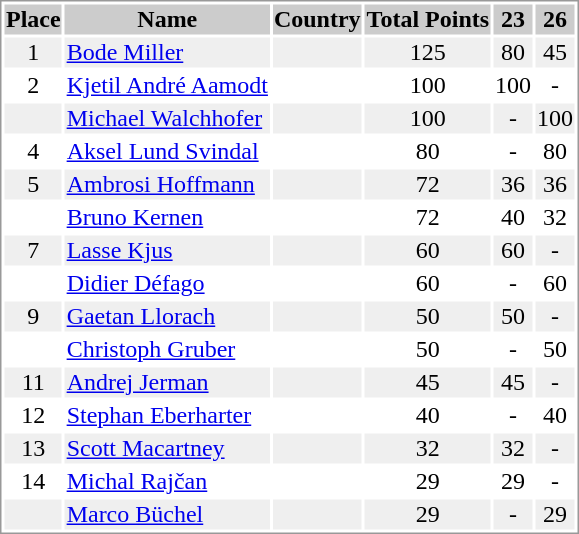<table border="0" style="border: 1px solid #999; background-color:#FFFFFF; text-align:center">
<tr align="center" bgcolor="#CCCCCC">
<th>Place</th>
<th>Name</th>
<th>Country</th>
<th>Total Points</th>
<th>23</th>
<th>26</th>
</tr>
<tr bgcolor="#EFEFEF">
<td>1</td>
<td align="left"><a href='#'>Bode Miller</a></td>
<td align="left"></td>
<td>125</td>
<td>80</td>
<td>45</td>
</tr>
<tr>
<td>2</td>
<td align="left"><a href='#'>Kjetil André Aamodt</a></td>
<td align="left"></td>
<td>100</td>
<td>100</td>
<td>-</td>
</tr>
<tr bgcolor="#EFEFEF">
<td></td>
<td align="left"><a href='#'>Michael Walchhofer</a></td>
<td align="left"></td>
<td>100</td>
<td>-</td>
<td>100</td>
</tr>
<tr>
<td>4</td>
<td align="left"><a href='#'>Aksel Lund Svindal</a></td>
<td align="left"></td>
<td>80</td>
<td>-</td>
<td>80</td>
</tr>
<tr bgcolor="#EFEFEF">
<td>5</td>
<td align="left"><a href='#'>Ambrosi Hoffmann</a></td>
<td align="left"></td>
<td>72</td>
<td>36</td>
<td>36</td>
</tr>
<tr>
<td></td>
<td align="left"><a href='#'>Bruno Kernen</a></td>
<td align="left"></td>
<td>72</td>
<td>40</td>
<td>32</td>
</tr>
<tr bgcolor="#EFEFEF">
<td>7</td>
<td align="left"><a href='#'>Lasse Kjus</a></td>
<td align="left"></td>
<td>60</td>
<td>60</td>
<td>-</td>
</tr>
<tr>
<td></td>
<td align="left"><a href='#'>Didier Défago</a></td>
<td align="left"></td>
<td>60</td>
<td>-</td>
<td>60</td>
</tr>
<tr bgcolor="#EFEFEF">
<td>9</td>
<td align="left"><a href='#'>Gaetan Llorach</a></td>
<td align="left"></td>
<td>50</td>
<td>50</td>
<td>-</td>
</tr>
<tr>
<td></td>
<td align="left"><a href='#'>Christoph Gruber</a></td>
<td align="left"></td>
<td>50</td>
<td>-</td>
<td>50</td>
</tr>
<tr bgcolor="#EFEFEF">
<td>11</td>
<td align="left"><a href='#'>Andrej Jerman</a></td>
<td align="left"></td>
<td>45</td>
<td>45</td>
<td>-</td>
</tr>
<tr>
<td>12</td>
<td align="left"><a href='#'>Stephan Eberharter</a></td>
<td align="left"></td>
<td>40</td>
<td>-</td>
<td>40</td>
</tr>
<tr bgcolor="#EFEFEF">
<td>13</td>
<td align="left"><a href='#'>Scott Macartney</a></td>
<td align="left"></td>
<td>32</td>
<td>32</td>
<td>-</td>
</tr>
<tr>
<td>14</td>
<td align="left"><a href='#'>Michal Rajčan</a></td>
<td align="left"></td>
<td>29</td>
<td>29</td>
<td>-</td>
</tr>
<tr bgcolor="#EFEFEF">
<td></td>
<td align="left"><a href='#'>Marco Büchel</a></td>
<td align="left"></td>
<td>29</td>
<td>-</td>
<td>29</td>
</tr>
</table>
